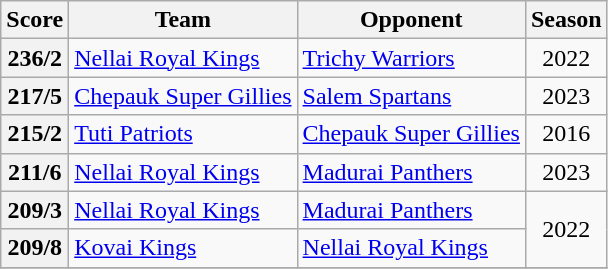<table class="wikitable sortable">
<tr>
<th>Score</th>
<th>Team</th>
<th>Opponent</th>
<th>Season</th>
</tr>
<tr>
<th>236/2</th>
<td><a href='#'>Nellai Royal Kings</a></td>
<td><a href='#'>Trichy Warriors</a></td>
<td align="center">2022</td>
</tr>
<tr>
<th>217/5</th>
<td><a href='#'>Chepauk Super Gillies</a></td>
<td><a href='#'>Salem Spartans</a></td>
<td align="center">2023</td>
</tr>
<tr>
<th>215/2</th>
<td><a href='#'>Tuti Patriots</a></td>
<td><a href='#'>Chepauk Super Gillies</a></td>
<td align="center">2016</td>
</tr>
<tr>
<th>211/6</th>
<td><a href='#'>Nellai Royal Kings</a></td>
<td><a href='#'>Madurai Panthers</a></td>
<td align="center">2023</td>
</tr>
<tr>
<th>209/3</th>
<td><a href='#'>Nellai Royal Kings</a></td>
<td><a href='#'>Madurai Panthers</a></td>
<td rowspan="2" align="center">2022</td>
</tr>
<tr>
<th>209/8</th>
<td><a href='#'>Kovai Kings</a></td>
<td><a href='#'>Nellai Royal Kings</a></td>
</tr>
<tr>
</tr>
</table>
